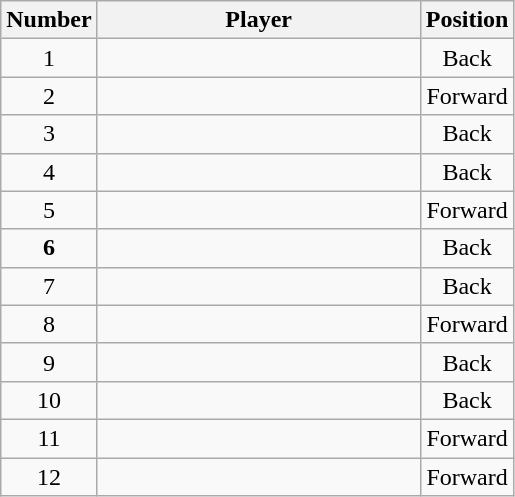<table class="wikitable sortable" style="text-align:center;">
<tr>
<th style="border-bottom:0;">Number</th>
<th style="border-bottom:0; width:13em;">Player</th>
<th style="border-bottom:0;">Position</th>
</tr>
<tr>
<td>1</td>
<td align=left></td>
<td>Back</td>
</tr>
<tr>
<td>2</td>
<td align=left></td>
<td>Forward</td>
</tr>
<tr>
<td>3</td>
<td align=left></td>
<td>Back</td>
</tr>
<tr>
<td>4</td>
<td align=left></td>
<td>Back</td>
</tr>
<tr>
<td>5</td>
<td align=left></td>
<td>Forward</td>
</tr>
<tr>
<td><strong>6</strong></td>
<td align=left></td>
<td>Back</td>
</tr>
<tr>
<td>7</td>
<td align=left></td>
<td>Back</td>
</tr>
<tr>
<td>8</td>
<td align=left></td>
<td>Forward</td>
</tr>
<tr>
<td>9</td>
<td align=left></td>
<td>Back</td>
</tr>
<tr>
<td>10</td>
<td align=left></td>
<td>Back</td>
</tr>
<tr>
<td>11</td>
<td align=left></td>
<td>Forward</td>
</tr>
<tr>
<td>12</td>
<td align=left></td>
<td>Forward</td>
</tr>
</table>
